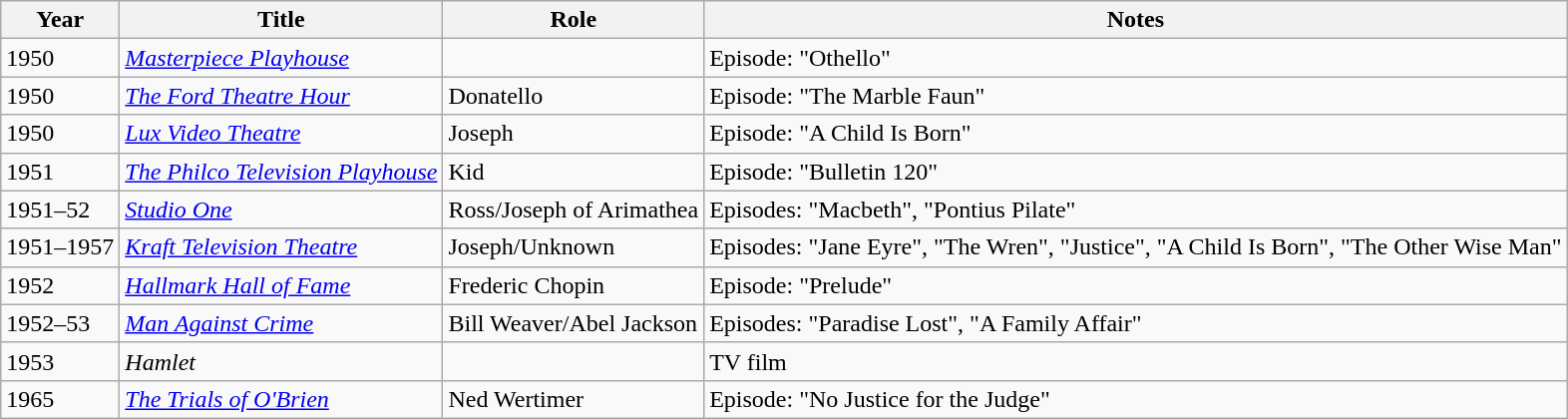<table class="wikitable">
<tr>
<th>Year</th>
<th>Title</th>
<th>Role</th>
<th>Notes</th>
</tr>
<tr>
<td>1950</td>
<td><em><a href='#'>Masterpiece Playhouse</a></em></td>
<td></td>
<td>Episode: "Othello"</td>
</tr>
<tr>
<td>1950</td>
<td><em><a href='#'>The Ford Theatre Hour</a></em></td>
<td>Donatello</td>
<td>Episode: "The Marble Faun"</td>
</tr>
<tr>
<td>1950</td>
<td><em><a href='#'>Lux Video Theatre</a></em></td>
<td>Joseph</td>
<td>Episode: "A Child Is Born"</td>
</tr>
<tr>
<td>1951</td>
<td><em><a href='#'>The Philco Television Playhouse</a></em></td>
<td>Kid</td>
<td>Episode: "Bulletin 120"</td>
</tr>
<tr>
<td>1951–52</td>
<td><em><a href='#'>Studio One</a></em></td>
<td>Ross/Joseph of Arimathea</td>
<td>Episodes: "Macbeth", "Pontius Pilate"</td>
</tr>
<tr>
<td>1951–1957</td>
<td><em><a href='#'>Kraft Television Theatre</a></em></td>
<td>Joseph/Unknown</td>
<td>Episodes: "Jane Eyre", "The Wren", "Justice", "A Child Is Born", "The Other Wise Man"</td>
</tr>
<tr>
<td>1952</td>
<td><em><a href='#'>Hallmark Hall of Fame</a></em></td>
<td>Frederic Chopin</td>
<td>Episode: "Prelude"</td>
</tr>
<tr>
<td>1952–53</td>
<td><em><a href='#'>Man Against Crime</a></em></td>
<td>Bill Weaver/Abel Jackson</td>
<td>Episodes: "Paradise Lost", "A Family Affair"</td>
</tr>
<tr>
<td>1953</td>
<td><em>Hamlet</em></td>
<td></td>
<td>TV film</td>
</tr>
<tr>
<td>1965</td>
<td><em><a href='#'>The Trials of O'Brien</a></em></td>
<td>Ned Wertimer</td>
<td>Episode: "No Justice for the Judge"</td>
</tr>
</table>
